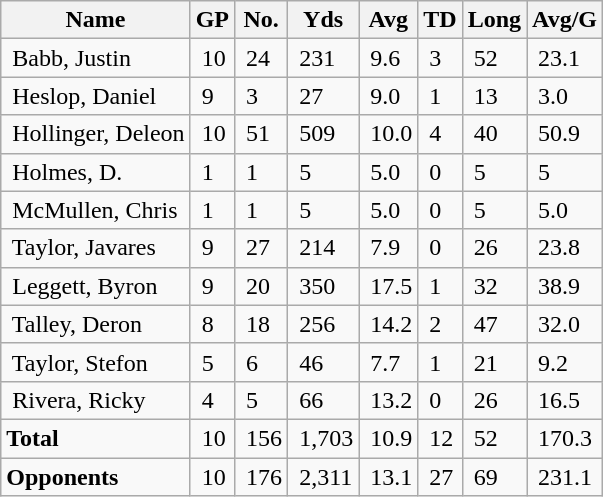<table class="wikitable" style="white-space:nowrap;">
<tr>
<th>Name</th>
<th>GP</th>
<th>No.</th>
<th>Yds</th>
<th>Avg</th>
<th>TD</th>
<th>Long</th>
<th>Avg/G</th>
</tr>
<tr>
<td> Babb, Justin</td>
<td> 10</td>
<td> 24</td>
<td> 231</td>
<td> 9.6</td>
<td> 3</td>
<td> 52</td>
<td> 23.1</td>
</tr>
<tr>
<td> Heslop, Daniel</td>
<td> 9</td>
<td> 3</td>
<td> 27</td>
<td> 9.0</td>
<td> 1</td>
<td> 13</td>
<td> 3.0</td>
</tr>
<tr>
<td> Hollinger, Deleon</td>
<td> 10</td>
<td> 51</td>
<td> 509</td>
<td> 10.0</td>
<td> 4</td>
<td> 40</td>
<td> 50.9</td>
</tr>
<tr>
<td> Holmes, D.</td>
<td> 1</td>
<td> 1</td>
<td> 5</td>
<td> 5.0</td>
<td> 0</td>
<td> 5</td>
<td> 5</td>
</tr>
<tr>
<td> McMullen, Chris</td>
<td> 1</td>
<td> 1</td>
<td> 5</td>
<td> 5.0</td>
<td> 0</td>
<td> 5</td>
<td> 5.0</td>
</tr>
<tr>
<td> Taylor, Javares</td>
<td> 9</td>
<td> 27</td>
<td> 214</td>
<td> 7.9</td>
<td> 0</td>
<td> 26</td>
<td> 23.8</td>
</tr>
<tr>
<td> Leggett, Byron</td>
<td> 9</td>
<td> 20</td>
<td> 350</td>
<td> 17.5</td>
<td> 1</td>
<td> 32</td>
<td> 38.9</td>
</tr>
<tr>
<td> Talley, Deron</td>
<td> 8</td>
<td> 18</td>
<td> 256</td>
<td> 14.2</td>
<td> 2</td>
<td> 47</td>
<td> 32.0</td>
</tr>
<tr>
<td> Taylor, Stefon</td>
<td> 5</td>
<td> 6</td>
<td> 46</td>
<td> 7.7</td>
<td> 1</td>
<td> 21</td>
<td> 9.2</td>
</tr>
<tr>
<td> Rivera, Ricky</td>
<td> 4</td>
<td> 5</td>
<td> 66</td>
<td> 13.2</td>
<td> 0</td>
<td> 26</td>
<td> 16.5</td>
</tr>
<tr>
<td><strong>Total</strong></td>
<td> 10</td>
<td> 156</td>
<td> 1,703</td>
<td> 10.9</td>
<td> 12</td>
<td> 52</td>
<td> 170.3</td>
</tr>
<tr>
<td><strong>Opponents</strong></td>
<td> 10</td>
<td> 176</td>
<td> 2,311</td>
<td> 13.1</td>
<td> 27</td>
<td> 69</td>
<td> 231.1</td>
</tr>
</table>
